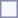<table style="border:1px solid #8888aa; background-color:#f7f8ff; padding:5px; font-size:95%; margin: 0px 12px 12px 0px;">
</table>
